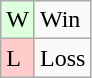<table class="wikitable">
<tr>
<td style="background:#dfd;">W</td>
<td>Win</td>
</tr>
<tr>
<td style="background:#fcc;">L</td>
<td>Loss</td>
</tr>
</table>
